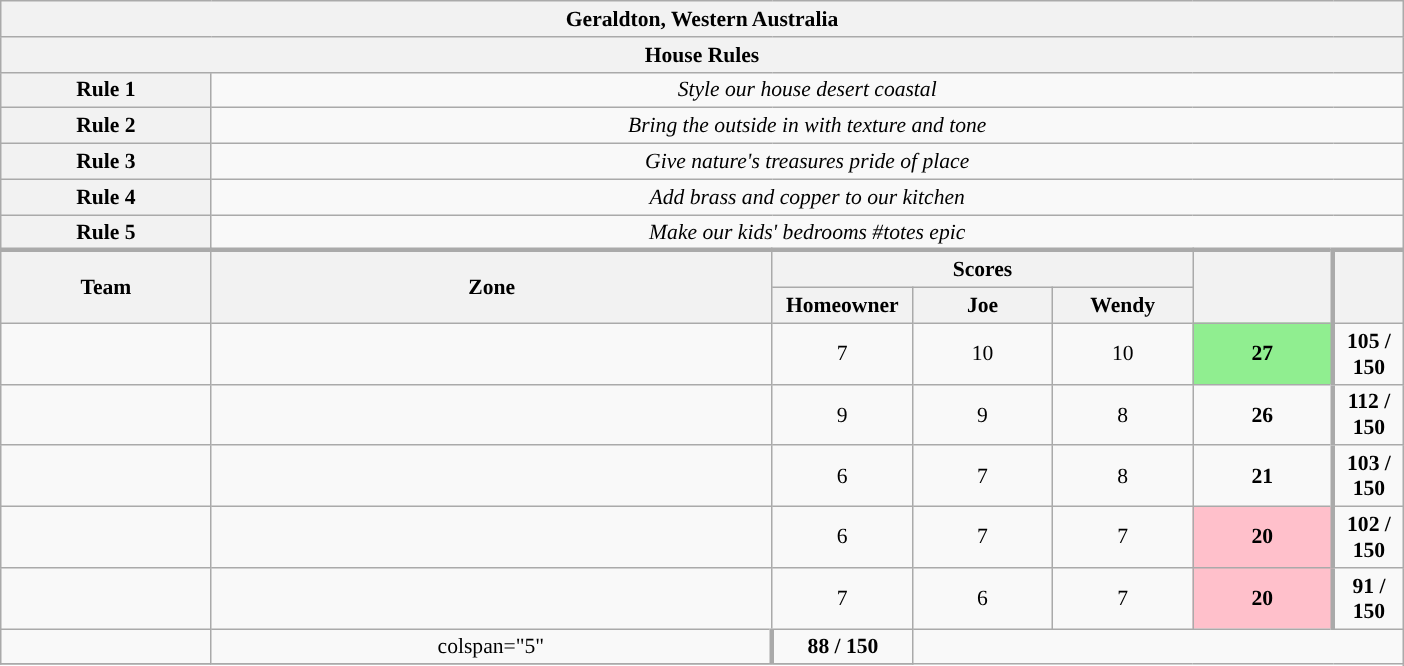<table class="wikitable plainrowheaders" style="text-align:center; font-size:90%; width:65em;">
<tr>
<th colspan="7" >Geraldton, Western Australia</th>
</tr>
<tr>
<th colspan="7">House Rules</th>
</tr>
<tr>
<th>Rule 1</th>
<td colspan="6"><em>Style our house desert coastal</em></td>
</tr>
<tr>
<th>Rule 2</th>
<td colspan="6"><em>Bring the outside in with texture and tone</em></td>
</tr>
<tr>
<th>Rule 3</th>
<td colspan="6"><em>Give nature's treasures pride of place</em></td>
</tr>
<tr>
<th>Rule 4</th>
<td colspan="6"><em>Add brass and copper to our kitchen</em></td>
</tr>
<tr>
<th>Rule 5</th>
<td colspan="6"><em>Make our kids' bedrooms #totes epic</em></td>
</tr>
<tr>
</tr>
<tr style="border-top:3px solid #aaa;">
<th rowspan="2">Team</th>
<th rowspan="2" style="width:40%;">Zone</th>
<th colspan="3" style="width:40%;">Scores</th>
<th rowspan="2" style="width:10%;"></th>
<th rowspan="2" style="width:10%; border-left:3px solid #aaa;"></th>
</tr>
<tr>
<th style="width:10%;">Homeowner</th>
<th style="width:10%;">Joe</th>
<th style="width:10%;">Wendy</th>
</tr>
<tr>
<td style="width:15%;"></td>
<td></td>
<td>7</td>
<td>10</td>
<td>10</td>
<td bgcolor="lightgreen"><strong>27</strong></td>
<td style="border-left:3px solid #aaa;"><strong>105 / 150</strong></td>
</tr>
<tr>
<td style="width:15%;"></td>
<td></td>
<td>9</td>
<td>9</td>
<td>8</td>
<td><strong>26</strong></td>
<td style="border-left:3px solid #aaa;"><strong>112 / 150</strong></td>
</tr>
<tr>
<td style="width:15%;"></td>
<td></td>
<td>6</td>
<td>7</td>
<td>8</td>
<td><strong>21</strong></td>
<td style="border-left:3px solid #aaa;"><strong>103 / 150</strong></td>
</tr>
<tr>
<td style="width:15%;"></td>
<td></td>
<td>6</td>
<td>7</td>
<td>7</td>
<td bgcolor="pink"><strong>20</strong></td>
<td style="border-left:3px solid #aaa;"><strong>102 / 150</strong></td>
</tr>
<tr>
<td style="width:15%;"></td>
<td></td>
<td>7</td>
<td>6</td>
<td>7</td>
<td bgcolor="pink"><strong>20</strong></td>
<td style="border-left:3px solid #aaa;"><strong>91 / 150</strong></td>
</tr>
<tr>
<td style="width:15%;"></td>
<td>colspan="5" </td>
<td style="border-left:3px solid #aaa;"><strong>88 / 150</strong></td>
</tr>
<tr>
</tr>
</table>
